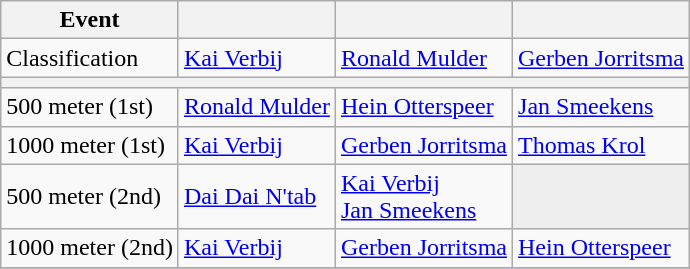<table class="wikitable">
<tr>
<th>Event</th>
<th></th>
<th></th>
<th></th>
</tr>
<tr>
<td>Classification</td>
<td><a href='#'>Kai Verbij</a></td>
<td><a href='#'>Ronald Mulder</a></td>
<td><a href='#'>Gerben Jorritsma</a></td>
</tr>
<tr>
<th Colspan=4></th>
</tr>
<tr>
<td>500 meter (1st)</td>
<td><a href='#'>Ronald Mulder</a></td>
<td><a href='#'>Hein Otterspeer</a></td>
<td><a href='#'>Jan Smeekens</a></td>
</tr>
<tr>
<td>1000 meter (1st)</td>
<td><a href='#'>Kai Verbij</a></td>
<td><a href='#'>Gerben Jorritsma</a></td>
<td><a href='#'>Thomas Krol</a></td>
</tr>
<tr>
<td>500 meter (2nd)</td>
<td><a href='#'>Dai Dai N'tab</a></td>
<td><a href='#'>Kai Verbij</a> <br> <a href='#'>Jan Smeekens</a></td>
<td bgcolor=#EEEEEE></td>
</tr>
<tr>
<td>1000 meter (2nd)</td>
<td><a href='#'>Kai Verbij</a></td>
<td><a href='#'>Gerben Jorritsma</a></td>
<td><a href='#'>Hein Otterspeer</a></td>
</tr>
<tr>
</tr>
</table>
